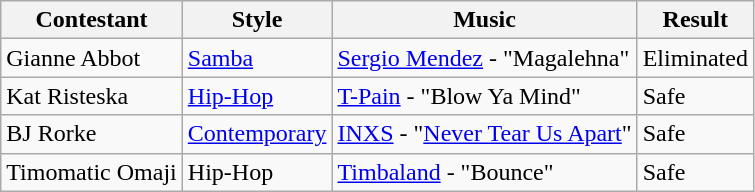<table class="wikitable">
<tr>
<th>Contestant</th>
<th>Style</th>
<th>Music</th>
<th>Result</th>
</tr>
<tr>
<td>Gianne Abbot</td>
<td><a href='#'>Samba</a></td>
<td><a href='#'>Sergio Mendez</a> - "Magalehna"</td>
<td>Eliminated</td>
</tr>
<tr>
<td>Kat Risteska</td>
<td><a href='#'>Hip-Hop</a></td>
<td><a href='#'>T-Pain</a> - "Blow Ya Mind"</td>
<td>Safe</td>
</tr>
<tr>
<td>BJ Rorke</td>
<td><a href='#'>Contemporary</a></td>
<td><a href='#'>INXS</a> - "<a href='#'>Never Tear Us Apart</a>"</td>
<td>Safe</td>
</tr>
<tr>
<td>Timomatic Omaji</td>
<td>Hip-Hop</td>
<td><a href='#'>Timbaland</a> - "Bounce"</td>
<td>Safe</td>
</tr>
</table>
